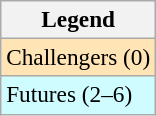<table class=wikitable style=font-size:97%>
<tr>
<th>Legend</th>
</tr>
<tr bgcolor=moccasin>
<td>Challengers (0)</td>
</tr>
<tr bgcolor=CFFCFF>
<td>Futures (2–6)</td>
</tr>
</table>
